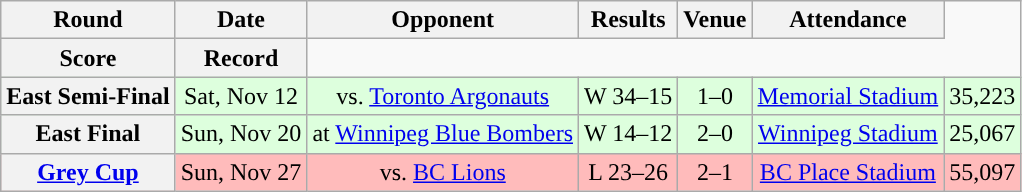<table class="wikitable" style="text-align:center">
<tr>
<th>Round</th>
<th>Date</th>
<th>Opponent</th>
<th>Results</th>
<th>Venue</th>
<th>Attendance</th>
</tr>
<tr>
<th>Score</th>
<th>Record</th>
</tr>
<tr style="background:#ddffdd">
<th>East Semi-Final</th>
<td>Sat, Nov 12</td>
<td>vs. <a href='#'>Toronto Argonauts</a></td>
<td>W 34–15</td>
<td>1–0</td>
<td><a href='#'>Memorial Stadium</a></td>
<td>35,223</td>
</tr>
<tr style="background:#ddffdd">
<th>East Final</th>
<td>Sun, Nov 20</td>
<td>at <a href='#'>Winnipeg Blue Bombers</a></td>
<td>W 14–12</td>
<td>2–0</td>
<td><a href='#'>Winnipeg Stadium</a></td>
<td>25,067</td>
</tr>
<tr style="background:#ffbbbb">
<th><a href='#'>Grey Cup</a></th>
<td>Sun, Nov 27</td>
<td>vs. <a href='#'>BC Lions</a></td>
<td>L 23–26</td>
<td>2–1</td>
<td><a href='#'>BC Place Stadium</a></td>
<td>55,097</td>
</tr>
</table>
